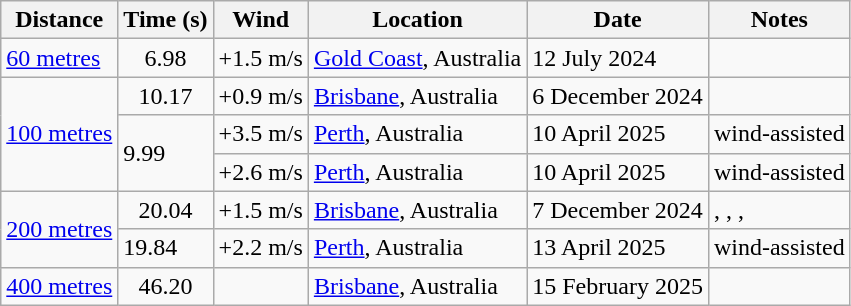<table class="wikitable">
<tr>
<th>Distance</th>
<th>Time (s)</th>
<th>Wind</th>
<th>Location</th>
<th>Date</th>
<th>Notes</th>
</tr>
<tr>
<td><a href='#'>60 metres</a></td>
<td align=center>6.98</td>
<td>+1.5 m/s</td>
<td><a href='#'>Gold Coast</a>, Australia</td>
<td>12 July 2024</td>
<td></td>
</tr>
<tr>
<td rowspan="3"><a href='#'>100 metres</a></td>
<td align=center>10.17</td>
<td>+0.9 m/s</td>
<td><a href='#'>Brisbane</a>, Australia</td>
<td>6 December 2024</td>
<td><strong></strong></td>
</tr>
<tr>
<td rowspan=2>9.99 </td>
<td>+3.5 m/s</td>
<td><a href='#'>Perth</a>, Australia</td>
<td>10 April 2025</td>
<td>wind-assisted</td>
</tr>
<tr>
<td>+2.6 m/s</td>
<td><a href='#'>Perth</a>, Australia</td>
<td>10 April 2025</td>
<td>wind-assisted</td>
</tr>
<tr>
<td rowspan="2"><a href='#'>200 metres</a></td>
<td style="text-align:center;">20.04</td>
<td>+1.5 m/s</td>
<td><a href='#'>Brisbane</a>, Australia</td>
<td>7 December 2024</td>
<td><strong></strong>, <strong></strong>, <strong></strong>, <strong></strong></td>
</tr>
<tr>
<td>19.84 </td>
<td>+2.2 m/s</td>
<td><a href='#'>Perth</a>, Australia</td>
<td>13 April 2025</td>
<td>wind-assisted</td>
</tr>
<tr>
<td><a href='#'>400 metres</a></td>
<td style="text-align:center;">46.20</td>
<td></td>
<td><a href='#'>Brisbane</a>, Australia</td>
<td>15 February 2025</td>
<td></td>
</tr>
</table>
